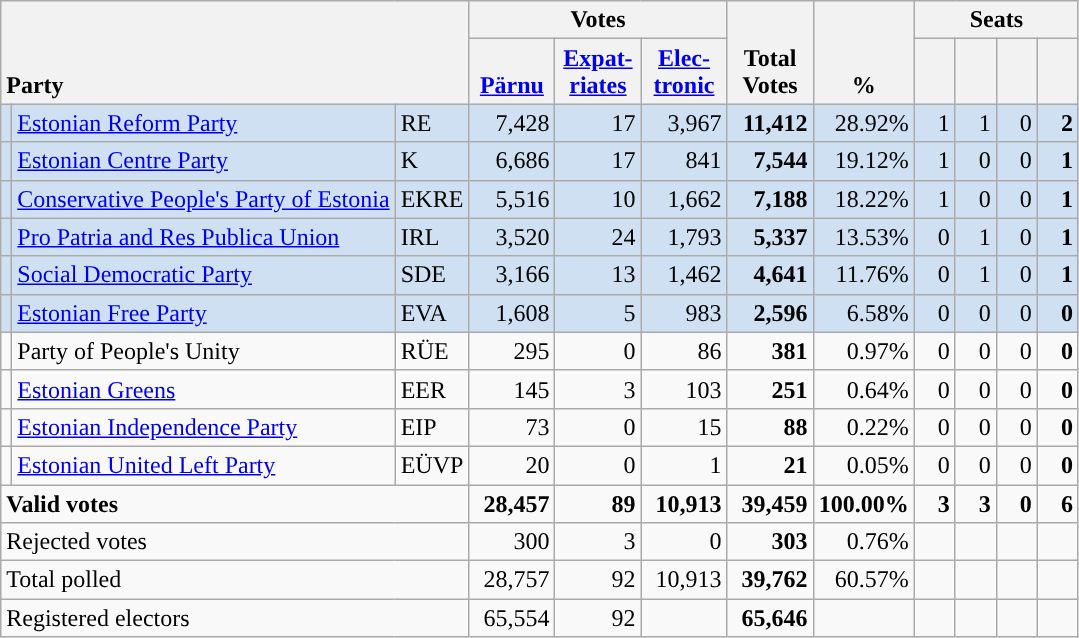<table class="wikitable" border="1" style="text-align:right;">
<tr>
<th style="text-align:left;" valign=bottom rowspan=2 colspan=3>Party</th>
<th colspan=3>Votes</th>
<th align=center valign=bottom rowspan=2 width="50">Total Votes</th>
<th align=center valign=bottom rowspan=2 width="50">%</th>
<th colspan=4>Seats</th>
</tr>
<tr>
<th align=center valign=bottom width="50"><a href='#'>Pärnu</a></th>
<th align=center valign=bottom width="50"><a href='#'>Expat- riates</a></th>
<th align=center valign=bottom width="50"><a href='#'>Elec- tronic</a></th>
<th align=center valign=bottom width="20"><small></small></th>
<th align=center valign=bottom width="20"><small></small></th>
<th align=center valign=bottom width="20"><small></small></th>
<th align=center valign=bottom width="20"><small></small></th>
</tr>
<tr style="background:#CEE0F2;">
<td style="background:"></td>
<td align=left><a href='#'>Estonian Reform Party</a></td>
<td align=left>RE</td>
<td>7,428</td>
<td>17</td>
<td>3,967</td>
<td><strong>11,412</strong></td>
<td>28.92%</td>
<td>1</td>
<td>1</td>
<td>0</td>
<td><strong>2</strong></td>
</tr>
<tr style="background:#CEE0F2;">
<td style="background:"></td>
<td align=left><a href='#'>Estonian Centre Party</a></td>
<td align=left>K</td>
<td>6,686</td>
<td>17</td>
<td>841</td>
<td><strong>7,544</strong></td>
<td>19.12%</td>
<td>1</td>
<td>0</td>
<td>0</td>
<td><strong>1</strong></td>
</tr>
<tr style="background:#CEE0F2;">
<td style="background:"></td>
<td align=left><a href='#'>Conservative People's Party of Estonia</a></td>
<td align=left>EKRE</td>
<td>5,516</td>
<td>10</td>
<td>1,662</td>
<td><strong>7,188</strong></td>
<td>18.22%</td>
<td>1</td>
<td>0</td>
<td>0</td>
<td><strong>1</strong></td>
</tr>
<tr style="background:#CEE0F2;">
<td style="background:"></td>
<td align=left><a href='#'>Pro Patria and Res Publica Union</a></td>
<td align=left>IRL</td>
<td>3,520</td>
<td>24</td>
<td>1,793</td>
<td><strong>5,337</strong></td>
<td>13.53%</td>
<td>0</td>
<td>1</td>
<td>0</td>
<td><strong>1</strong></td>
</tr>
<tr style="background:#CEE0F2;">
<td style="background:"></td>
<td align=left><a href='#'>Social Democratic Party</a></td>
<td align=left>SDE</td>
<td>3,166</td>
<td>13</td>
<td>1,462</td>
<td><strong>4,641</strong></td>
<td>11.76%</td>
<td>0</td>
<td>1</td>
<td>0</td>
<td><strong>1</strong></td>
</tr>
<tr style="background:#CEE0F2;">
<td style="background:"></td>
<td align=left><a href='#'>Estonian Free Party</a></td>
<td align=left>EVA</td>
<td>1,608</td>
<td>5</td>
<td>983</td>
<td><strong>2,596</strong></td>
<td>6.58%</td>
<td>0</td>
<td>0</td>
<td>0</td>
<td><strong>0</strong></td>
</tr>
<tr>
<td></td>
<td align=left>Party of People's Unity</td>
<td align=left>RÜE</td>
<td>295</td>
<td>0</td>
<td>86</td>
<td><strong>381</strong></td>
<td>0.97%</td>
<td>0</td>
<td>0</td>
<td>0</td>
<td><strong>0</strong></td>
</tr>
<tr>
<td style="background:"></td>
<td align=left><a href='#'>Estonian Greens</a></td>
<td align=left>EER</td>
<td>145</td>
<td>3</td>
<td>103</td>
<td><strong>251</strong></td>
<td>0.64%</td>
<td>0</td>
<td>0</td>
<td>0</td>
<td><strong>0</strong></td>
</tr>
<tr>
<td style="background:"></td>
<td align=left><a href='#'>Estonian Independence Party</a></td>
<td align=left>EIP</td>
<td>73</td>
<td>0</td>
<td>15</td>
<td><strong>88</strong></td>
<td>0.22%</td>
<td>0</td>
<td>0</td>
<td>0</td>
<td><strong>0</strong></td>
</tr>
<tr>
<td style="background:"></td>
<td align=left><a href='#'>Estonian United Left Party</a></td>
<td align=left>EÜVP</td>
<td>20</td>
<td>0</td>
<td>1</td>
<td><strong>21</strong></td>
<td>0.05%</td>
<td>0</td>
<td>0</td>
<td>0</td>
<td><strong>0</strong></td>
</tr>
<tr style="font-weight:bold">
<td align=left colspan=3>Valid votes</td>
<td>28,457</td>
<td>89</td>
<td>10,913</td>
<td>39,459</td>
<td>100.00%</td>
<td>3</td>
<td>3</td>
<td>0</td>
<td>6</td>
</tr>
<tr>
<td align=left colspan=3>Rejected votes</td>
<td>300</td>
<td>3</td>
<td>0</td>
<td><strong>303</strong></td>
<td>0.76%</td>
<td></td>
<td></td>
<td></td>
<td></td>
</tr>
<tr>
<td align=left colspan=3>Total polled</td>
<td>28,757</td>
<td>92</td>
<td>10,913</td>
<td><strong>39,762</strong></td>
<td>60.57%</td>
<td></td>
<td></td>
<td></td>
<td></td>
</tr>
<tr>
<td align=left colspan=3>Registered electors</td>
<td>65,554</td>
<td>92</td>
<td></td>
<td><strong>65,646</strong></td>
<td></td>
<td></td>
<td></td>
<td></td>
<td></td>
</tr>
</table>
